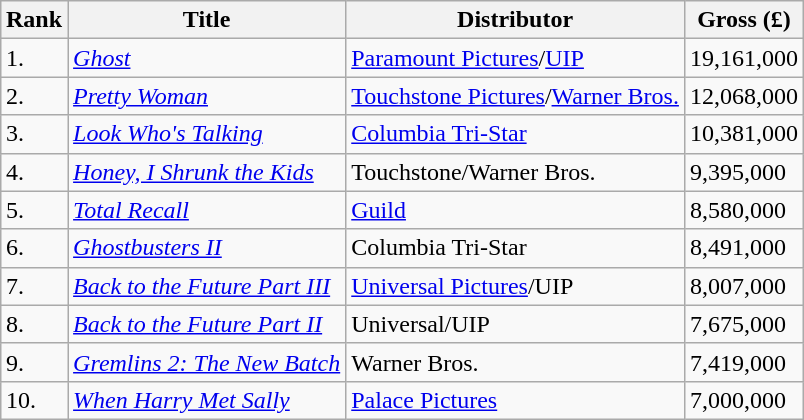<table class="wikitable sortable" style="margin:auto; margin:auto;">
<tr>
<th>Rank</th>
<th>Title</th>
<th>Distributor</th>
<th>Gross (£)</th>
</tr>
<tr>
<td>1.</td>
<td><em><a href='#'>Ghost</a></em></td>
<td><a href='#'>Paramount Pictures</a>/<a href='#'>UIP</a></td>
<td>19,161,000</td>
</tr>
<tr>
<td>2.</td>
<td><em><a href='#'>Pretty Woman</a></em></td>
<td><a href='#'>Touchstone Pictures</a>/<a href='#'>Warner Bros.</a></td>
<td>12,068,000</td>
</tr>
<tr>
<td>3.</td>
<td><em><a href='#'>Look Who's Talking</a></em></td>
<td><a href='#'>Columbia Tri-Star</a></td>
<td>10,381,000</td>
</tr>
<tr>
<td>4.</td>
<td><em><a href='#'>Honey, I Shrunk the Kids</a></em></td>
<td>Touchstone/Warner Bros.</td>
<td>9,395,000</td>
</tr>
<tr>
<td>5.</td>
<td><em><a href='#'>Total Recall</a></em></td>
<td><a href='#'>Guild</a></td>
<td>8,580,000</td>
</tr>
<tr>
<td>6.</td>
<td><em><a href='#'>Ghostbusters II</a></em></td>
<td>Columbia Tri-Star</td>
<td>8,491,000</td>
</tr>
<tr>
<td>7.</td>
<td><em><a href='#'>Back to the Future Part III</a></em></td>
<td><a href='#'>Universal Pictures</a>/UIP</td>
<td>8,007,000</td>
</tr>
<tr>
<td>8.</td>
<td><em><a href='#'>Back to the Future Part II</a></em></td>
<td>Universal/UIP</td>
<td>7,675,000</td>
</tr>
<tr>
<td>9.</td>
<td><em><a href='#'>Gremlins 2: The New Batch</a></em></td>
<td>Warner Bros.</td>
<td>7,419,000</td>
</tr>
<tr>
<td>10.</td>
<td><em><a href='#'>When Harry Met Sally</a></em></td>
<td><a href='#'>Palace Pictures</a></td>
<td>7,000,000</td>
</tr>
</table>
